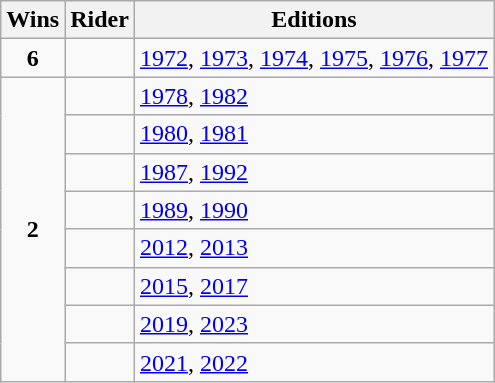<table class="wikitable">
<tr>
<th>Wins</th>
<th>Rider</th>
<th>Editions</th>
</tr>
<tr>
<td align=center><strong>6</strong></td>
<td></td>
<td><a href='#'>1972</a>, <a href='#'>1973</a>, <a href='#'>1974</a>, <a href='#'>1975</a>, <a href='#'>1976</a>, <a href='#'>1977</a></td>
</tr>
<tr>
<td align=center rowspan="8"><strong>2</strong></td>
<td></td>
<td><a href='#'>1978</a>, <a href='#'>1982</a></td>
</tr>
<tr>
<td></td>
<td><a href='#'>1980</a>, <a href='#'>1981</a></td>
</tr>
<tr>
<td></td>
<td><a href='#'>1987</a>, <a href='#'>1992</a></td>
</tr>
<tr>
<td></td>
<td><a href='#'>1989</a>, <a href='#'>1990</a></td>
</tr>
<tr>
<td></td>
<td><a href='#'>2012</a>, <a href='#'>2013</a></td>
</tr>
<tr>
<td></td>
<td><a href='#'>2015</a>, <a href='#'>2017</a></td>
</tr>
<tr>
<td></td>
<td><a href='#'>2019</a>, <a href='#'>2023</a></td>
</tr>
<tr>
<td></td>
<td><a href='#'>2021</a>, <a href='#'>2022</a></td>
</tr>
</table>
